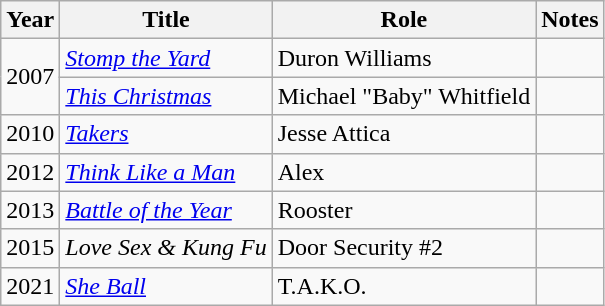<table class="wikitable sortable plainrowheaders">
<tr>
<th>Year</th>
<th>Title</th>
<th>Role</th>
<th>Notes</th>
</tr>
<tr>
<td rowspan="2">2007</td>
<td><em><a href='#'>Stomp the Yard</a></em></td>
<td>Duron Williams</td>
<td></td>
</tr>
<tr>
<td><em><a href='#'>This Christmas</a></em></td>
<td>Michael "Baby" Whitfield</td>
<td></td>
</tr>
<tr>
<td>2010</td>
<td><em><a href='#'>Takers</a></em></td>
<td>Jesse Attica</td>
<td></td>
</tr>
<tr>
<td>2012</td>
<td><em><a href='#'>Think Like a Man</a></em></td>
<td>Alex</td>
<td></td>
</tr>
<tr>
<td>2013</td>
<td><em><a href='#'>Battle of the Year</a></em></td>
<td>Rooster</td>
<td></td>
</tr>
<tr>
<td>2015</td>
<td><em>Love Sex & Kung Fu</em></td>
<td>Door Security #2</td>
<td></td>
</tr>
<tr>
<td>2021</td>
<td><em><a href='#'>She Ball</a></em></td>
<td>T.A.K.O.</td>
<td></td>
</tr>
</table>
